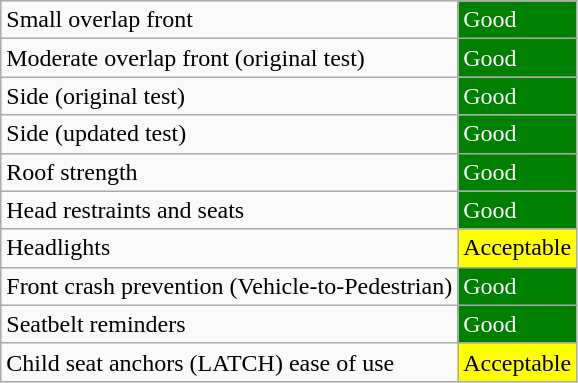<table class="wikitable">
<tr>
<td>Small overlap front</td>
<td style="color:white;background: green">Good</td>
</tr>
<tr>
<td>Moderate overlap front (original test)</td>
<td style="color:white;background: green">Good</td>
</tr>
<tr>
<td>Side (original test)</td>
<td style="color:white;background: green">Good</td>
</tr>
<tr>
<td>Side (updated test)</td>
<td style="color:white;background: green">Good</td>
</tr>
<tr>
<td>Roof strength</td>
<td style="color:white;background: green">Good</td>
</tr>
<tr>
<td>Head restraints and seats</td>
<td style="color:white;background: green">Good</td>
</tr>
<tr>
<td>Headlights</td>
<td style="color:black;background: yellow">Acceptable</td>
</tr>
<tr>
<td>Front crash prevention (Vehicle-to-Pedestrian)</td>
<td style="color:white;background: green">Good</td>
</tr>
<tr>
<td>Seatbelt reminders</td>
<td style="color:white;background: green">Good</td>
</tr>
<tr>
<td>Child seat anchors (LATCH) ease of use</td>
<td style="background: yellow">Acceptable</td>
</tr>
</table>
